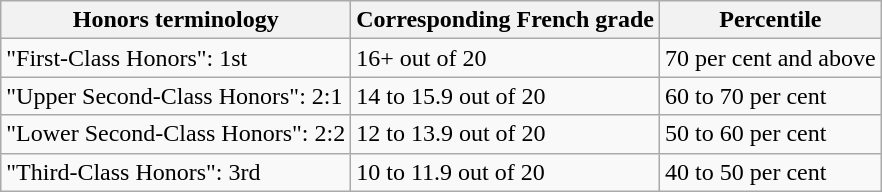<table class="wikitable">
<tr>
<th>Honors terminology</th>
<th>Corresponding French grade</th>
<th>Percentile</th>
</tr>
<tr>
<td>"First-Class Honors": 1st</td>
<td>16+ out of 20</td>
<td>70 per cent and above</td>
</tr>
<tr>
<td>"Upper Second-Class Honors": 2:1</td>
<td>14 to 15.9 out of 20</td>
<td>60 to 70 per cent</td>
</tr>
<tr>
<td>"Lower Second-Class Honors": 2:2</td>
<td>12 to 13.9 out of 20</td>
<td>50 to 60 per cent</td>
</tr>
<tr>
<td>"Third-Class Honors": 3rd</td>
<td>10 to 11.9 out of 20</td>
<td>40 to 50 per cent</td>
</tr>
</table>
